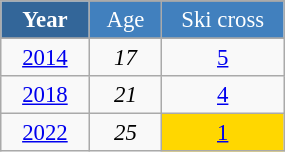<table class="wikitable" style="font-size:95%; text-align:center; border:grey solid 1px; border-collapse:collapse;" width="15%">
<tr style="background-color:#369; color:white;">
<td rowspan="2" colspan="1" width="4%"><strong>Year</strong></td>
</tr>
<tr style="background-color:#4180be; color:white;">
<td width="3%">Age</td>
<td width="8%">Ski cross</td>
</tr>
<tr style="background-color:#8CB2D8; color:white;">
</tr>
<tr>
<td><a href='#'>2014</a></td>
<td><em>17</em></td>
<td><a href='#'>5</a></td>
</tr>
<tr>
<td><a href='#'>2018</a></td>
<td><em>21</em></td>
<td><a href='#'>4</a></td>
</tr>
<tr>
<td><a href='#'>2022</a></td>
<td><em>25</em></td>
<td style="background:gold;"><a href='#'>1</a></td>
</tr>
</table>
